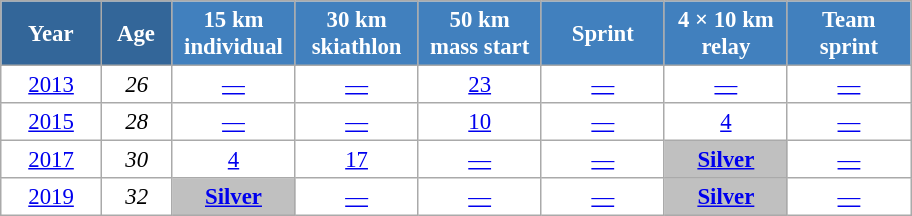<table class="wikitable" style="font-size:95%; text-align:center; border:grey solid 1px; border-collapse:collapse; background:#ffffff;">
<tr>
<th style="background-color:#369; color:white; width:60px;"> Year </th>
<th style="background-color:#369; color:white; width:40px;"> Age </th>
<th style="background-color:#4180be; color:white; width:75px;"> 15 km <br> individual </th>
<th style="background-color:#4180be; color:white; width:75px;"> 30 km <br> skiathlon </th>
<th style="background-color:#4180be; color:white; width:75px;"> 50 km <br> mass start </th>
<th style="background-color:#4180be; color:white; width:75px;"> Sprint </th>
<th style="background-color:#4180be; color:white; width:75px;"> 4 × 10 km <br> relay </th>
<th style="background-color:#4180be; color:white; width:75px;"> Team <br> sprint </th>
</tr>
<tr>
<td><a href='#'>2013</a></td>
<td><em>26</em></td>
<td><a href='#'>—</a></td>
<td><a href='#'>—</a></td>
<td><a href='#'>23</a></td>
<td><a href='#'>—</a></td>
<td><a href='#'>—</a></td>
<td><a href='#'>—</a></td>
</tr>
<tr>
<td><a href='#'>2015</a></td>
<td><em>28</em></td>
<td><a href='#'>—</a></td>
<td><a href='#'>—</a></td>
<td><a href='#'>10</a></td>
<td><a href='#'>—</a></td>
<td><a href='#'>4</a></td>
<td><a href='#'>—</a></td>
</tr>
<tr>
<td><a href='#'>2017</a></td>
<td><em>30</em></td>
<td><a href='#'>4</a></td>
<td><a href='#'>17</a></td>
<td><a href='#'>—</a></td>
<td><a href='#'>—</a></td>
<td bgcolor=silver><a href='#'><strong>Silver</strong></a></td>
<td><a href='#'>—</a></td>
</tr>
<tr>
<td><a href='#'>2019</a></td>
<td><em>32</em></td>
<td bgcolor=silver><a href='#'><strong>Silver</strong></a></td>
<td><a href='#'>—</a></td>
<td><a href='#'>—</a></td>
<td><a href='#'>—</a></td>
<td bgcolor=silver><a href='#'><strong>Silver</strong></a></td>
<td><a href='#'>—</a></td>
</tr>
</table>
